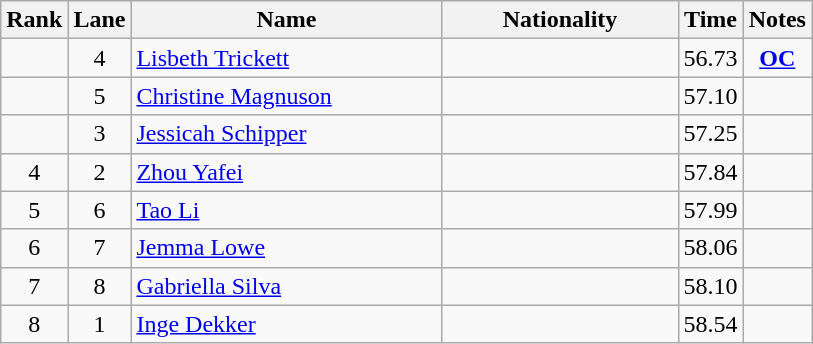<table class="wikitable sortable" style="text-align:center">
<tr>
<th>Rank</th>
<th>Lane</th>
<th width=200>Name</th>
<th width=150>Nationality</th>
<th>Time</th>
<th>Notes</th>
</tr>
<tr>
<td></td>
<td>4</td>
<td align=left><a href='#'>Lisbeth Trickett</a></td>
<td align=left></td>
<td>56.73</td>
<td><strong><a href='#'>OC</a></strong></td>
</tr>
<tr>
<td></td>
<td>5</td>
<td align=left><a href='#'>Christine Magnuson</a></td>
<td align=left></td>
<td>57.10</td>
<td></td>
</tr>
<tr>
<td></td>
<td>3</td>
<td align=left><a href='#'>Jessicah Schipper</a></td>
<td align=left></td>
<td>57.25</td>
<td></td>
</tr>
<tr>
<td>4</td>
<td>2</td>
<td align=left><a href='#'>Zhou Yafei</a></td>
<td align=left></td>
<td>57.84</td>
<td></td>
</tr>
<tr>
<td>5</td>
<td>6</td>
<td align=left><a href='#'>Tao Li</a></td>
<td align=left></td>
<td>57.99</td>
<td></td>
</tr>
<tr>
<td>6</td>
<td>7</td>
<td align=left><a href='#'>Jemma Lowe</a></td>
<td align=left></td>
<td>58.06</td>
<td></td>
</tr>
<tr>
<td>7</td>
<td>8</td>
<td align=left><a href='#'>Gabriella Silva</a></td>
<td align=left></td>
<td>58.10</td>
<td></td>
</tr>
<tr>
<td>8</td>
<td>1</td>
<td align=left><a href='#'>Inge Dekker</a></td>
<td align=left></td>
<td>58.54</td>
<td></td>
</tr>
</table>
